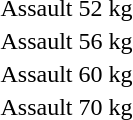<table>
<tr>
<td rowspan=2>Assault 52 kg</td>
<td rowspan=2></td>
<td rowspan=2></td>
<td></td>
</tr>
<tr>
<td></td>
</tr>
<tr>
<td rowspan=2>Assault 56 kg</td>
<td rowspan=2></td>
<td rowspan=2></td>
<td></td>
</tr>
<tr>
<td></td>
</tr>
<tr>
<td rowspan=2>Assault 60 kg</td>
<td rowspan=2></td>
<td rowspan=2></td>
<td></td>
</tr>
<tr>
<td></td>
</tr>
<tr>
<td rowspan=2>Assault 70 kg</td>
<td rowspan=2></td>
<td rowspan=2></td>
<td></td>
</tr>
<tr>
<td></td>
</tr>
</table>
